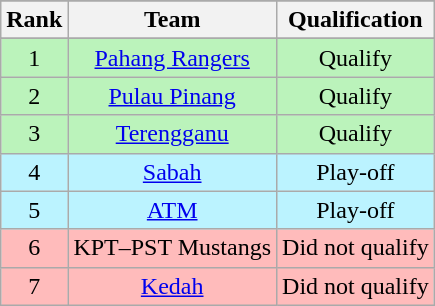<table class="wikitable" style="text-align:center">
<tr>
</tr>
<tr>
<th>Rank</th>
<th>Team</th>
<th>Qualification</th>
</tr>
<tr>
</tr>
<tr bgcolor=#BBF3BB>
<td>1</td>
<td><a href='#'>Pahang Rangers</a></td>
<td>Qualify</td>
</tr>
<tr bgcolor=#BBF3BB>
<td>2</td>
<td><a href='#'>Pulau Pinang</a></td>
<td>Qualify</td>
</tr>
<tr bgcolor=#BBF3BB>
<td>3</td>
<td><a href='#'>Terengganu</a></td>
<td>Qualify</td>
</tr>
<tr bgcolor=#BBF3FF>
<td>4</td>
<td><a href='#'>Sabah</a></td>
<td>Play-off</td>
</tr>
<tr bgcolor=#BBF3FF>
<td>5</td>
<td><a href='#'>ATM</a></td>
<td>Play-off</td>
</tr>
<tr bgcolor=#FFBBBB>
<td>6</td>
<td>KPT–PST Mustangs</td>
<td>Did not qualify</td>
</tr>
<tr bgcolor=#FFBBBB>
<td>7</td>
<td><a href='#'>Kedah</a></td>
<td>Did not qualify</td>
</tr>
</table>
